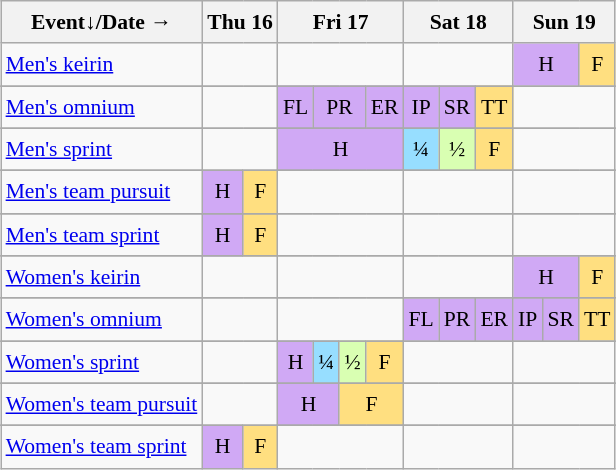<table class="wikitable" style="margin:0.5em auto; font-size:90%; line-height:1.5em;">
<tr style="text-align:center;">
<th>Event↓/Date →</th>
<th colspan="2">Thu 16</th>
<th colspan="4">Fri 17</th>
<th colspan="3">Sat 18</th>
<th colspan="3">Sun 19</th>
</tr>
<tr style="text-align:center;">
<td style="text-align:left;"><a href='#'>Men's keirin</a></td>
<td colspan="2"></td>
<td colspan="4"></td>
<td colspan="3"></td>
<td colspan="2" style="background-color:#D0A9F5;">H</td>
<td colspan="2" style="background-color:#FFDF80;">F</td>
</tr>
<tr>
</tr>
<tr style="text-align:center;">
<td style="text-align:left;"><a href='#'>Men's omnium</a></td>
<td colspan="2"></td>
<td style="background-color:#D0A9F5;">FL</td>
<td colspan="2" style="background-color:#D0A9F5">PR</td>
<td style="background-color:#D0A9F5;">ER</td>
<td style="background-color:#D0A9F5;">IP</td>
<td style="background-color:#D0A9F5;">SR</td>
<td style="background-color:#FFDF80;">TT</td>
<td colspan="3"></td>
</tr>
<tr>
</tr>
<tr style="text-align:center;">
<td style="text-align:left;"><a href='#'>Men's sprint</a></td>
<td colspan="2"></td>
<td colspan="4" style="background-color:#D0A9F5;">H</td>
<td style="background-color:#97DEFF;">¼</td>
<td style="background-color:#D9FFB2;">½</td>
<td style="background-color:#FFDF80;">F</td>
<td colspan="3"></td>
</tr>
<tr>
</tr>
<tr style="text-align:center;">
<td style="text-align:left;"><a href='#'>Men's team pursuit</a></td>
<td style="background-color:#D0A9F5;">H</td>
<td style="background-color:#FFDF80;">F</td>
<td colspan="4"></td>
<td colspan="3"></td>
<td colspan="3"></td>
</tr>
<tr>
</tr>
<tr style="text-align:center;">
<td style="text-align:left;"><a href='#'>Men's team sprint</a></td>
<td style="background-color:#D0A9F5;">H</td>
<td style="background-color:#FFDF80;">F</td>
<td colspan="4"></td>
<td colspan="3"></td>
<td colspan="3"></td>
</tr>
<tr>
</tr>
<tr style="text-align:center;">
<td style="text-align:left;"><a href='#'>Women's keirin</a></td>
<td colspan="2"></td>
<td colspan="4"></td>
<td colspan="3"></td>
<td colspan="2" style="background-color:#D0A9F5;">H</td>
<td colspan="2" style="background-color:#FFDF80;">F</td>
</tr>
<tr>
</tr>
<tr style="text-align:center;">
<td style="text-align:left;"><a href='#'>Women's omnium</a></td>
<td colspan="2"></td>
<td colspan="4"></td>
<td style="background-color:#D0A9F5;">FL</td>
<td style="background-color:#D0A9F5;">PR</td>
<td style="background-color:#D0A9F5;">ER</td>
<td style="background-color:#D0A9F5;">IP</td>
<td style="background-color:#D0A9F5;">SR</td>
<td style="background-color:#FFDF80;">TT</td>
</tr>
<tr>
</tr>
<tr style="text-align:center;">
<td style="text-align:left;"><a href='#'>Women's sprint</a></td>
<td colspan="2"></td>
<td style="background-color:#D0A9F5;">H</td>
<td style="background-color:#97DEFF;">¼</td>
<td style="background-color:#D9FFB2;">½</td>
<td style="background-color:#FFDF80;">F</td>
<td colspan="3"></td>
<td colspan="3"></td>
</tr>
<tr>
</tr>
<tr style="text-align:center;">
<td style="text-align:left;"><a href='#'>Women's team pursuit</a></td>
<td colspan="2"></td>
<td colspan="2" style="background-color:#D0A9F5;">H</td>
<td colspan="2" style="background-color:#FFDF80;">F</td>
<td colspan="3"></td>
<td colspan="3"></td>
</tr>
<tr>
</tr>
<tr style="text-align:center;">
<td style="text-align:left;"><a href='#'>Women's team sprint</a></td>
<td style="background-color:#D0A9F5;">H</td>
<td style="background-color:#FFDF80;">F</td>
<td colspan="4"></td>
<td colspan="3"></td>
<td colspan="3"></td>
</tr>
</table>
